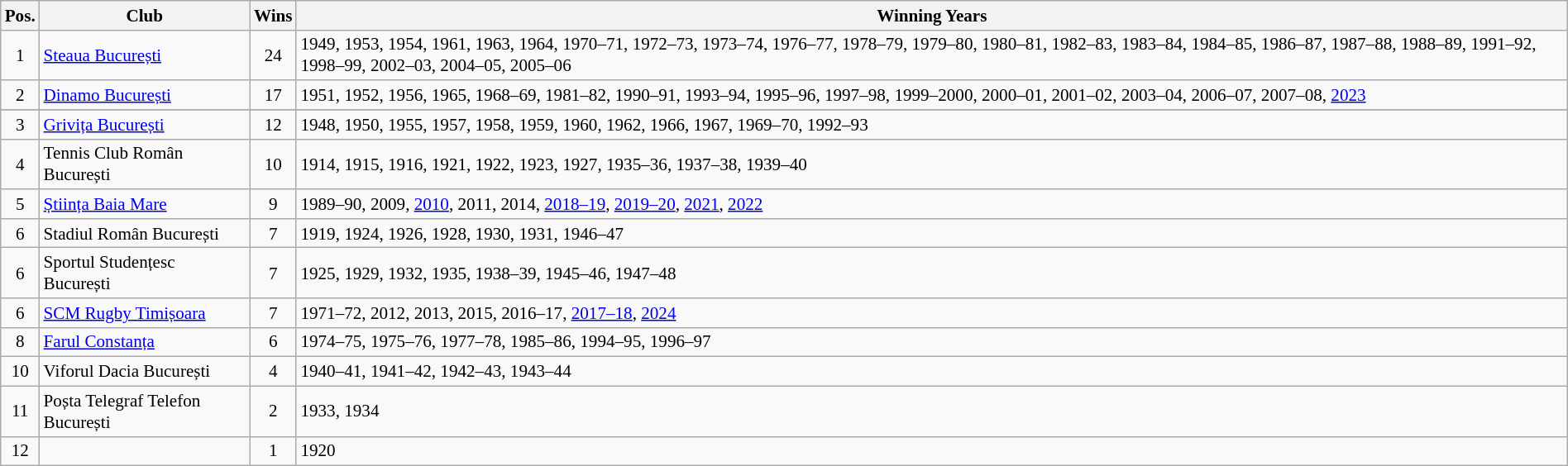<table class="wikitable plainrowheaders" style="width:100%; font-size:88%;">
<tr>
<th>Pos.</th>
<th>Club</th>
<th>Wins</th>
<th>Winning Years</th>
</tr>
<tr>
<td align=center>1</td>
<td><a href='#'>Steaua București</a></td>
<td align=center>24</td>
<td>1949, 1953, 1954, 1961, 1963, 1964, 1970–71, 1972–73, 1973–74, 1976–77, 1978–79, 1979–80, 1980–81, 1982–83, 1983–84, 1984–85, 1986–87, 1987–88, 1988–89, 1991–92, 1998–99, 2002–03, 2004–05, 2005–06</td>
</tr>
<tr>
<td align=center>2</td>
<td><a href='#'>Dinamo București</a></td>
<td align=center>17</td>
<td>1951, 1952, 1956, 1965, 1968–69, 1981–82, 1990–91, 1993–94, 1995–96, 1997–98, 1999–2000, 2000–01, 2001–02, 2003–04, 2006–07, 2007–08, <a href='#'>2023</a></td>
</tr>
<tr>
</tr>
<tr>
<td align=center>3</td>
<td><a href='#'>Grivița București</a></td>
<td align=center>12</td>
<td>1948, 1950, 1955, 1957, 1958, 1959, 1960, 1962, 1966, 1967, 1969–70, 1992–93</td>
</tr>
<tr>
<td align=center>4</td>
<td>Tennis Club Român București</td>
<td align=center>10</td>
<td>1914, 1915, 1916, 1921, 1922, 1923, 1927, 1935–36, 1937–38, 1939–40</td>
</tr>
<tr>
<td align=center>5</td>
<td><a href='#'>Știința Baia Mare</a></td>
<td align=center>9</td>
<td>1989–90, 2009, <a href='#'>2010</a>, 2011, 2014, <a href='#'>2018–19</a>, <a href='#'>2019–20</a>, <a href='#'>2021</a>, <a href='#'>2022</a></td>
</tr>
<tr>
<td align=center>6</td>
<td>Stadiul Român București</td>
<td align=center>7</td>
<td>1919, 1924, 1926, 1928, 1930, 1931, 1946–47</td>
</tr>
<tr>
<td align=center>6</td>
<td>Sportul Studențesc București</td>
<td align=center>7</td>
<td>1925, 1929, 1932, 1935, 1938–39, 1945–46, 1947–48</td>
</tr>
<tr>
<td align=center>6</td>
<td><a href='#'>SCM Rugby Timișoara</a></td>
<td align=center>7</td>
<td>1971–72, 2012, 2013, 2015, 2016–17, <a href='#'>2017–18</a>, <a href='#'>2024</a></td>
</tr>
<tr>
<td align=center>8</td>
<td><a href='#'>Farul Constanța</a></td>
<td align=center>6</td>
<td>1974–75, 1975–76, 1977–78, 1985–86, 1994–95, 1996–97</td>
</tr>
<tr>
<td align=center>10</td>
<td>Viforul Dacia București</td>
<td align=center>4</td>
<td>1940–41, 1941–42, 1942–43, 1943–44</td>
</tr>
<tr>
<td align=center>11</td>
<td>Poșta Telegraf Telefon București</td>
<td align=center>2</td>
<td>1933, 1934</td>
</tr>
<tr>
<td align=center>12</td>
<td></td>
<td align=center>1</td>
<td>1920</td>
</tr>
</table>
